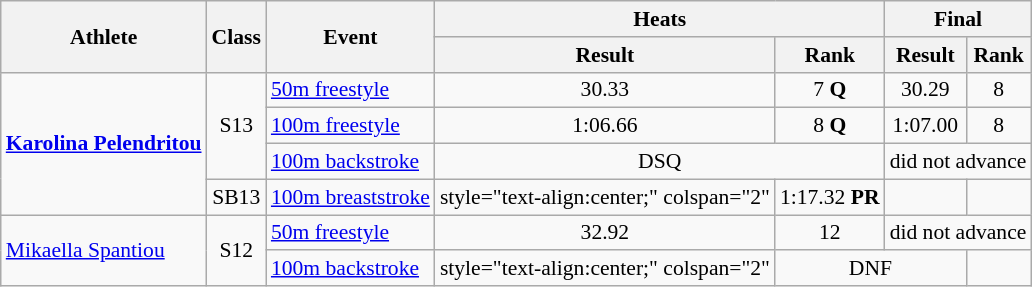<table class=wikitable style="font-size:90%">
<tr>
<th rowspan="2">Athlete</th>
<th rowspan="2">Class</th>
<th rowspan="2">Event</th>
<th colspan="2">Heats</th>
<th colspan="2">Final</th>
</tr>
<tr>
<th>Result</th>
<th>Rank</th>
<th>Result</th>
<th>Rank</th>
</tr>
<tr>
<td rowspan="4"><strong><a href='#'>Karolina Pelendritou</a></strong></td>
<td rowspan="3" style="text-align:center;">S13</td>
<td><a href='#'>50m freestyle</a></td>
<td style="text-align:center;">30.33</td>
<td style="text-align:center;">7 <strong>Q</strong></td>
<td style="text-align:center;">30.29</td>
<td style="text-align:center;">8</td>
</tr>
<tr>
<td><a href='#'>100m freestyle</a></td>
<td style="text-align:center;">1:06.66</td>
<td style="text-align:center;">8 <strong>Q</strong></td>
<td style="text-align:center;">1:07.00</td>
<td style="text-align:center;">8</td>
</tr>
<tr>
<td><a href='#'>100m backstroke</a></td>
<td style="text-align:center;" colspan="2">DSQ</td>
<td style="text-align:center;" colspan="2">did not advance</td>
</tr>
<tr>
<td style="text-align:center;">SB13</td>
<td><a href='#'>100m breaststroke</a></td>
<td>style="text-align:center;" colspan="2" </td>
<td style="text-align:center;">1:17.32 <strong>PR</strong></td>
<td style="text-align:center;"></td>
</tr>
<tr>
<td rowspan="2"><a href='#'>Mikaella Spantiou</a></td>
<td rowspan="2" style="text-align:center;">S12</td>
<td><a href='#'>50m freestyle</a></td>
<td style="text-align:center;">32.92</td>
<td style="text-align:center;">12</td>
<td style="text-align:center;" colspan="2">did not advance</td>
</tr>
<tr>
<td><a href='#'>100m backstroke</a></td>
<td>style="text-align:center;" colspan="2" </td>
<td style="text-align:center;" colspan="2">DNF</td>
</tr>
</table>
